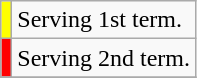<table class="wikitable">
<tr>
<td align="center" style="background-color:yellow"></td>
<td>Serving 1st term.</td>
</tr>
<tr>
<td align="center" style="background-color:red"></td>
<td>Serving 2nd term.</td>
</tr>
<tr Muhammad al-Khadi Husayn>
</tr>
</table>
